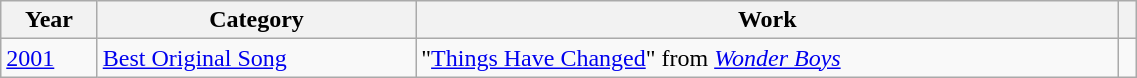<table class="wikitable" style="width:60%;">
<tr>
<th>Year</th>
<th>Category</th>
<th>Work</th>
<th></th>
</tr>
<tr>
<td><a href='#'>2001</a></td>
<td><a href='#'>Best Original Song</a></td>
<td>"<a href='#'>Things Have Changed</a>" from <em><a href='#'>Wonder Boys</a></em></td>
<td align="center"></td>
</tr>
</table>
